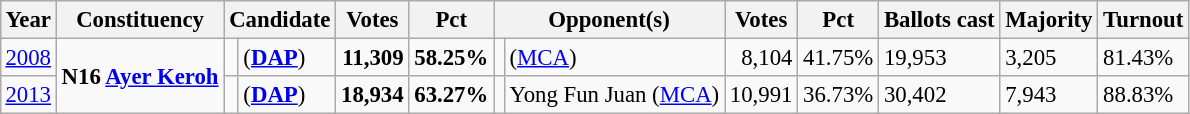<table class="wikitable" style="margin:0.5em ; font-size:95%">
<tr>
<th>Year</th>
<th>Constituency</th>
<th colspan=2>Candidate</th>
<th>Votes</th>
<th>Pct</th>
<th colspan=2>Opponent(s)</th>
<th>Votes</th>
<th>Pct</th>
<th>Ballots cast</th>
<th>Majority</th>
<th>Turnout</th>
</tr>
<tr>
<td><a href='#'>2008</a></td>
<td rowspan=2><strong>N16 <a href='#'>Ayer Keroh</a></strong></td>
<td></td>
<td> (<a href='#'><strong>DAP</strong></a>)</td>
<td align="right"><strong>11,309</strong></td>
<td><strong>58.25%</strong></td>
<td></td>
<td> (<a href='#'>MCA</a>)</td>
<td align="right">8,104</td>
<td>41.75%</td>
<td>19,953</td>
<td>3,205</td>
<td>81.43%</td>
</tr>
<tr>
<td><a href='#'>2013</a></td>
<td></td>
<td> (<a href='#'><strong>DAP</strong></a>)</td>
<td align="right"><strong>18,934</strong></td>
<td><strong>63.27%</strong></td>
<td></td>
<td>Yong Fun Juan (<a href='#'>MCA</a>)</td>
<td align="right">10,991</td>
<td>36.73%</td>
<td>30,402</td>
<td>7,943</td>
<td>88.83%</td>
</tr>
</table>
